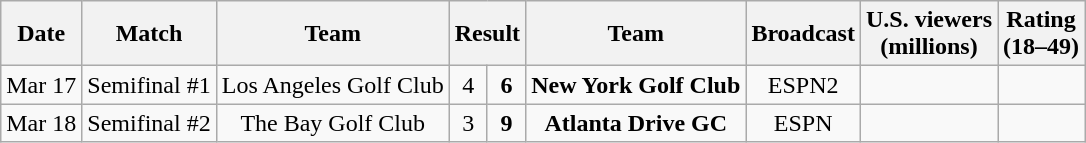<table class="wikitable plainrowheaders" style="text-align:center;">
<tr>
<th scope="col">Date</th>
<th scope="col">Match</th>
<th scope="col">Team</th>
<th scope="col" colspan="2">Result</th>
<th scope="col">Team</th>
<th scope="col">Broadcast</th>
<th scope="col">U.S. viewers<br>(millions)</th>
<th scope="col">Rating<br>(18–49)</th>
</tr>
<tr>
<td>Mar 17</td>
<td>Semifinal #1</td>
<td>Los Angeles Golf Club </td>
<td>4</td>
<td><strong>6</strong></td>
<td><strong>New York Golf Club</strong> </td>
<td>ESPN2</td>
<td></td>
<td></td>
</tr>
<tr>
<td>Mar 18</td>
<td>Semifinal #2</td>
<td>The Bay Golf Club </td>
<td>3</td>
<td><strong>9</strong></td>
<td><strong>Atlanta Drive GC</strong> </td>
<td>ESPN</td>
<td></td>
<td></td>
</tr>
</table>
